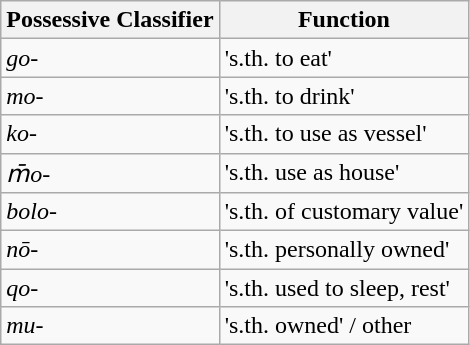<table class="wikitable">
<tr>
<th>Possessive Classifier</th>
<th>Function</th>
</tr>
<tr>
<td><em>go-</em></td>
<td>'s.th. to eat'</td>
</tr>
<tr>
<td><em>mo-</em></td>
<td>'s.th. to drink'</td>
</tr>
<tr>
<td><em>ko-</em></td>
<td>'s.th. to use as vessel'</td>
</tr>
<tr>
<td><em>m̄o-</em></td>
<td>'s.th. use as house'</td>
</tr>
<tr>
<td><em>bolo-</em></td>
<td>'s.th. of customary value'</td>
</tr>
<tr>
<td><em>nō-</em></td>
<td>'s.th. personally owned'</td>
</tr>
<tr>
<td><em>qo-</em></td>
<td>'s.th. used to sleep, rest'</td>
</tr>
<tr>
<td><em>mu-</em></td>
<td>'s.th. owned' / other</td>
</tr>
</table>
